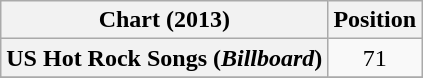<table class="wikitable plainrowheaders sortable">
<tr>
<th>Chart (2013)</th>
<th>Position</th>
</tr>
<tr>
<th scope="row">US Hot Rock Songs (<em>Billboard</em>)</th>
<td style="text-align:center;">71</td>
</tr>
<tr>
</tr>
</table>
